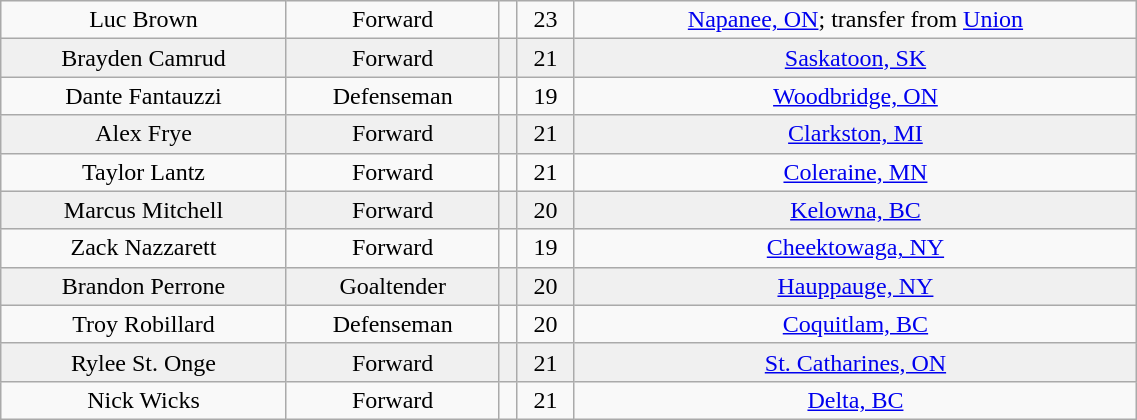<table class="wikitable" width="60%">
<tr align="center" bgcolor="">
<td>Luc Brown</td>
<td>Forward</td>
<td></td>
<td>23</td>
<td><a href='#'>Napanee, ON</a>; transfer from <a href='#'>Union</a></td>
</tr>
<tr align="center" bgcolor="f0f0f0">
<td>Brayden Camrud</td>
<td>Forward</td>
<td></td>
<td>21</td>
<td><a href='#'>Saskatoon, SK</a></td>
</tr>
<tr align="center" bgcolor="">
<td>Dante Fantauzzi</td>
<td>Defenseman</td>
<td></td>
<td>19</td>
<td><a href='#'>Woodbridge, ON</a></td>
</tr>
<tr align="center" bgcolor="f0f0f0">
<td>Alex Frye</td>
<td>Forward</td>
<td></td>
<td>21</td>
<td><a href='#'>Clarkston, MI</a></td>
</tr>
<tr align="center" bgcolor="">
<td>Taylor Lantz</td>
<td>Forward</td>
<td></td>
<td>21</td>
<td><a href='#'>Coleraine, MN</a></td>
</tr>
<tr align="center" bgcolor="f0f0f0">
<td>Marcus Mitchell</td>
<td>Forward</td>
<td></td>
<td>20</td>
<td><a href='#'>Kelowna, BC</a></td>
</tr>
<tr align="center" bgcolor="">
<td>Zack Nazzarett</td>
<td>Forward</td>
<td></td>
<td>19</td>
<td><a href='#'>Cheektowaga, NY</a></td>
</tr>
<tr align="center" bgcolor="f0f0f0">
<td>Brandon Perrone</td>
<td>Goaltender</td>
<td></td>
<td>20</td>
<td><a href='#'>Hauppauge, NY</a></td>
</tr>
<tr align="center" bgcolor="">
<td>Troy Robillard</td>
<td>Defenseman</td>
<td></td>
<td>20</td>
<td><a href='#'>Coquitlam, BC</a></td>
</tr>
<tr align="center" bgcolor="f0f0f0">
<td>Rylee St. Onge</td>
<td>Forward</td>
<td></td>
<td>21</td>
<td><a href='#'>St. Catharines, ON</a></td>
</tr>
<tr align="center" bgcolor="">
<td>Nick Wicks</td>
<td>Forward</td>
<td></td>
<td>21</td>
<td><a href='#'>Delta, BC</a></td>
</tr>
</table>
